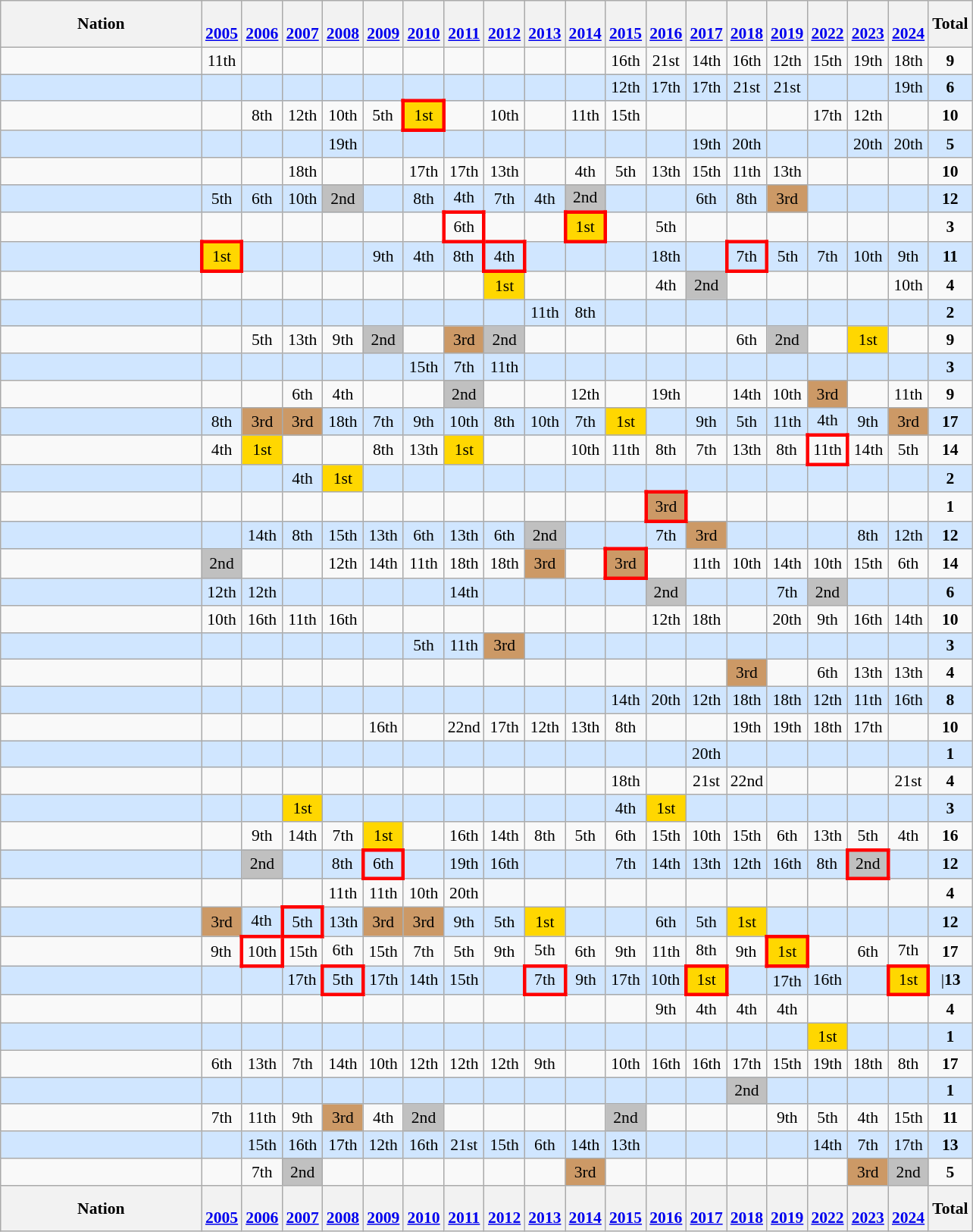<table class="wikitable" style="text-align:center; font-size:90%">
<tr>
<th width=170>Nation</th>
<th><br><a href='#'>2005</a></th>
<th><br><a href='#'>2006</a></th>
<th><br><a href='#'>2007</a></th>
<th><br><a href='#'>2008</a></th>
<th><br><a href='#'>2009</a></th>
<th><br><a href='#'>2010</a></th>
<th><br><a href='#'>2011</a></th>
<th><br><a href='#'>2012</a></th>
<th><br><a href='#'>2013</a></th>
<th><br><a href='#'>2014</a></th>
<th><br><a href='#'>2015</a></th>
<th><br><a href='#'>2016</a></th>
<th><br><a href='#'>2017</a></th>
<th><br><a href='#'>2018</a></th>
<th><br><a href='#'>2019</a></th>
<th><br><a href='#'>2022</a></th>
<th><br><a href='#'>2023</a></th>
<th><br><a href='#'>2024</a></th>
<th>Total</th>
</tr>
<tr>
<td align="left"></td>
<td>11th</td>
<td></td>
<td></td>
<td></td>
<td></td>
<td></td>
<td></td>
<td></td>
<td></td>
<td></td>
<td>16th</td>
<td>21st</td>
<td>14th</td>
<td>16th</td>
<td>12th</td>
<td>15th</td>
<td>19th</td>
<td>18th</td>
<td><strong>9</strong></td>
</tr>
<tr style="background:#D0E6FF;">
<td align="left"></td>
<td></td>
<td></td>
<td></td>
<td></td>
<td></td>
<td></td>
<td></td>
<td></td>
<td></td>
<td></td>
<td>12th</td>
<td>17th</td>
<td>17th</td>
<td>21st</td>
<td>21st</td>
<td></td>
<td></td>
<td>19th</td>
<td><strong>6</strong></td>
</tr>
<tr>
<td align="left"></td>
<td></td>
<td>8th</td>
<td>12th</td>
<td>10th</td>
<td>5th</td>
<td style="border: 3px solid red" bgcolor=gold>1st</td>
<td></td>
<td>10th</td>
<td></td>
<td>11th</td>
<td>15th</td>
<td></td>
<td></td>
<td></td>
<td></td>
<td>17th</td>
<td>12th</td>
<td></td>
<td><strong>10</strong></td>
</tr>
<tr style="background:#D0E6FF;">
<td align="left"></td>
<td></td>
<td></td>
<td></td>
<td>19th</td>
<td></td>
<td></td>
<td></td>
<td></td>
<td></td>
<td></td>
<td></td>
<td></td>
<td>19th</td>
<td>20th</td>
<td></td>
<td></td>
<td>20th</td>
<td>20th</td>
<td><strong>5</strong></td>
</tr>
<tr>
<td align="left"></td>
<td></td>
<td></td>
<td>18th</td>
<td></td>
<td></td>
<td>17th</td>
<td>17th</td>
<td>13th</td>
<td></td>
<td>4th</td>
<td>5th</td>
<td>13th</td>
<td>15th</td>
<td>11th</td>
<td>13th</td>
<td></td>
<td></td>
<td></td>
<td><strong>10</strong></td>
</tr>
<tr style="background:#D0E6FF;">
<td align="left"></td>
<td>5th</td>
<td>6th</td>
<td>10th</td>
<td bgcolor=silver>2nd</td>
<td></td>
<td>8th</td>
<td>4th</td>
<td>7th</td>
<td>4th</td>
<td bgcolor=silver>2nd</td>
<td></td>
<td></td>
<td>6th</td>
<td>8th</td>
<td bgcolor="#cc9966">3rd</td>
<td></td>
<td></td>
<td></td>
<td><strong>12</strong></td>
</tr>
<tr>
<td align="left"></td>
<td></td>
<td></td>
<td></td>
<td></td>
<td></td>
<td></td>
<td style="border: 3px solid red">6th</td>
<td></td>
<td></td>
<td style="border: 3px solid red" bgcolor=gold>1st</td>
<td></td>
<td>5th</td>
<td></td>
<td></td>
<td></td>
<td></td>
<td></td>
<td></td>
<td><strong>3</strong></td>
</tr>
<tr style="background:#D0E6FF;">
<td align="left"></td>
<td style="border: 3px solid red" bgcolor=gold>1st</td>
<td></td>
<td></td>
<td></td>
<td>9th</td>
<td>4th</td>
<td>8th</td>
<td style="border: 3px solid red">4th</td>
<td></td>
<td></td>
<td></td>
<td>18th</td>
<td></td>
<td style="border: 3px solid red">7th</td>
<td>5th</td>
<td>7th</td>
<td>10th</td>
<td>9th</td>
<td><strong>11</strong></td>
</tr>
<tr>
<td align="left"></td>
<td></td>
<td></td>
<td></td>
<td></td>
<td></td>
<td></td>
<td></td>
<td bgcolor=gold>1st</td>
<td></td>
<td></td>
<td></td>
<td>4th</td>
<td bgcolor=silver>2nd</td>
<td></td>
<td></td>
<td></td>
<td></td>
<td>10th</td>
<td><strong>4</strong></td>
</tr>
<tr style="background:#D0E6FF;">
<td align="left"></td>
<td></td>
<td></td>
<td></td>
<td></td>
<td></td>
<td></td>
<td></td>
<td></td>
<td>11th</td>
<td>8th</td>
<td></td>
<td></td>
<td></td>
<td></td>
<td></td>
<td></td>
<td></td>
<td></td>
<td><strong>2</strong></td>
</tr>
<tr>
<td align="left"></td>
<td></td>
<td>5th</td>
<td>13th</td>
<td>9th</td>
<td bgcolor=silver>2nd</td>
<td></td>
<td bgcolor="#cc9966">3rd</td>
<td bgcolor=silver>2nd</td>
<td></td>
<td></td>
<td></td>
<td></td>
<td></td>
<td>6th</td>
<td bgcolor=silver>2nd</td>
<td></td>
<td bgcolor=gold>1st</td>
<td></td>
<td><strong>9</strong></td>
</tr>
<tr style="background:#D0E6FF;">
<td align="left"></td>
<td></td>
<td></td>
<td></td>
<td></td>
<td></td>
<td>15th</td>
<td>7th</td>
<td>11th</td>
<td></td>
<td></td>
<td></td>
<td></td>
<td></td>
<td></td>
<td></td>
<td></td>
<td></td>
<td></td>
<td><strong>3</strong></td>
</tr>
<tr>
<td align="left"></td>
<td></td>
<td></td>
<td>6th</td>
<td>4th</td>
<td></td>
<td></td>
<td bgcolor=silver>2nd</td>
<td></td>
<td></td>
<td>12th</td>
<td></td>
<td>19th</td>
<td></td>
<td>14th</td>
<td>10th</td>
<td bgcolor="#cc9966">3rd</td>
<td></td>
<td>11th</td>
<td><strong>9</strong></td>
</tr>
<tr style="background:#D0E6FF;">
<td align="left"></td>
<td>8th</td>
<td bgcolor="#cc9966">3rd</td>
<td bgcolor="#cc9966">3rd</td>
<td>18th</td>
<td>7th</td>
<td>9th</td>
<td>10th</td>
<td>8th</td>
<td>10th</td>
<td>7th</td>
<td bgcolor=gold>1st</td>
<td></td>
<td>9th</td>
<td>5th</td>
<td>11th</td>
<td>4th</td>
<td>9th</td>
<td bgcolor="#cc9966">3rd</td>
<td><strong>17</strong></td>
</tr>
<tr>
<td align="left"></td>
<td>4th</td>
<td bgcolor=gold>1st</td>
<td></td>
<td></td>
<td>8th</td>
<td>13th</td>
<td bgcolor=gold>1st</td>
<td></td>
<td></td>
<td>10th</td>
<td>11th</td>
<td>8th</td>
<td>7th</td>
<td>13th</td>
<td>8th</td>
<td style="border: 3px solid red">11th</td>
<td>14th</td>
<td>5th</td>
<td><strong>14</strong></td>
</tr>
<tr style="background:#D0E6FF;">
<td align="left"></td>
<td></td>
<td></td>
<td>4th</td>
<td bgcolor=gold>1st</td>
<td></td>
<td></td>
<td></td>
<td></td>
<td></td>
<td></td>
<td></td>
<td></td>
<td></td>
<td></td>
<td></td>
<td></td>
<td></td>
<td></td>
<td><strong>2</strong></td>
</tr>
<tr>
<td align="left"></td>
<td></td>
<td></td>
<td></td>
<td></td>
<td></td>
<td></td>
<td></td>
<td></td>
<td></td>
<td></td>
<td></td>
<td style="border: 3px solid red" bgcolor="#cc9966">3rd</td>
<td></td>
<td></td>
<td></td>
<td></td>
<td></td>
<td></td>
<td><strong>1</strong></td>
</tr>
<tr style="background:#D0E6FF;">
<td align="left"></td>
<td></td>
<td>14th</td>
<td>8th</td>
<td>15th</td>
<td>13th</td>
<td>6th</td>
<td>13th</td>
<td>6th</td>
<td bgcolor=silver>2nd</td>
<td></td>
<td></td>
<td>7th</td>
<td bgcolor="#cc9966">3rd</td>
<td></td>
<td></td>
<td></td>
<td>8th</td>
<td>12th</td>
<td><strong>12</strong></td>
</tr>
<tr>
<td align="left"></td>
<td bgcolor=silver>2nd</td>
<td></td>
<td></td>
<td>12th</td>
<td>14th</td>
<td>11th</td>
<td>18th</td>
<td>18th</td>
<td bgcolor="#cc9966">3rd</td>
<td></td>
<td style="border: 3px solid red" bgcolor="#cc9966">3rd</td>
<td></td>
<td>11th</td>
<td>10th</td>
<td>14th</td>
<td>10th</td>
<td>15th</td>
<td>6th</td>
<td><strong>14</strong></td>
</tr>
<tr style="background:#D0E6FF;">
<td align="left"></td>
<td>12th</td>
<td>12th</td>
<td></td>
<td></td>
<td></td>
<td></td>
<td>14th</td>
<td></td>
<td></td>
<td></td>
<td></td>
<td bgcolor=silver>2nd</td>
<td></td>
<td></td>
<td>7th</td>
<td bgcolor=silver>2nd</td>
<td></td>
<td></td>
<td><strong>6</strong></td>
</tr>
<tr>
<td align="left"></td>
<td>10th</td>
<td>16th</td>
<td>11th</td>
<td>16th</td>
<td></td>
<td></td>
<td></td>
<td></td>
<td></td>
<td></td>
<td></td>
<td>12th</td>
<td>18th</td>
<td></td>
<td>20th</td>
<td>9th</td>
<td>16th</td>
<td>14th</td>
<td><strong>10</strong></td>
</tr>
<tr style="background:#D0E6FF;">
<td align="left"></td>
<td></td>
<td></td>
<td></td>
<td></td>
<td></td>
<td>5th</td>
<td>11th</td>
<td bgcolor="#cc9966">3rd</td>
<td></td>
<td></td>
<td></td>
<td></td>
<td></td>
<td></td>
<td></td>
<td></td>
<td></td>
<td></td>
<td><strong>3</strong></td>
</tr>
<tr>
<td align="left"></td>
<td></td>
<td></td>
<td></td>
<td></td>
<td></td>
<td></td>
<td></td>
<td></td>
<td></td>
<td></td>
<td></td>
<td></td>
<td></td>
<td bgcolor="#cc9966">3rd</td>
<td></td>
<td>6th</td>
<td>13th</td>
<td>13th</td>
<td><strong>4</strong></td>
</tr>
<tr style="background:#D0E6FF;">
<td align="left"></td>
<td></td>
<td></td>
<td></td>
<td></td>
<td></td>
<td></td>
<td></td>
<td></td>
<td></td>
<td></td>
<td>14th</td>
<td>20th</td>
<td>12th</td>
<td>18th</td>
<td>18th</td>
<td>12th</td>
<td>11th</td>
<td>16th</td>
<td><strong>8</strong></td>
</tr>
<tr>
<td align="left"></td>
<td></td>
<td></td>
<td></td>
<td></td>
<td>16th</td>
<td></td>
<td>22nd</td>
<td>17th</td>
<td>12th</td>
<td>13th</td>
<td>8th</td>
<td></td>
<td></td>
<td>19th</td>
<td>19th</td>
<td>18th</td>
<td>17th</td>
<td></td>
<td><strong>10</strong></td>
</tr>
<tr style="background:#D0E6FF;">
<td align="left"></td>
<td></td>
<td></td>
<td></td>
<td></td>
<td></td>
<td></td>
<td></td>
<td></td>
<td></td>
<td></td>
<td></td>
<td></td>
<td>20th</td>
<td></td>
<td></td>
<td></td>
<td></td>
<td></td>
<td><strong>1</strong></td>
</tr>
<tr>
<td align="left"></td>
<td></td>
<td></td>
<td></td>
<td></td>
<td></td>
<td></td>
<td></td>
<td></td>
<td></td>
<td></td>
<td>18th</td>
<td></td>
<td>21st</td>
<td>22nd</td>
<td></td>
<td></td>
<td></td>
<td>21st</td>
<td><strong>4</strong></td>
</tr>
<tr style="background:#D0E6FF;">
<td align="left"></td>
<td></td>
<td></td>
<td bgcolor=gold>1st</td>
<td></td>
<td></td>
<td></td>
<td></td>
<td></td>
<td></td>
<td></td>
<td>4th</td>
<td bgcolor=gold>1st</td>
<td></td>
<td></td>
<td></td>
<td></td>
<td></td>
<td></td>
<td><strong>3</strong></td>
</tr>
<tr>
<td align="left"></td>
<td></td>
<td>9th</td>
<td>14th</td>
<td>7th</td>
<td bgcolor=gold>1st</td>
<td></td>
<td>16th</td>
<td>14th</td>
<td>8th</td>
<td>5th</td>
<td>6th</td>
<td>15th</td>
<td>10th</td>
<td>15th</td>
<td>6th</td>
<td>13th</td>
<td>5th</td>
<td>4th</td>
<td><strong>16</strong></td>
</tr>
<tr style="background:#D0E6FF;">
<td align="left"></td>
<td></td>
<td bgcolor=silver>2nd</td>
<td></td>
<td>8th</td>
<td style="border: 3px solid red">6th</td>
<td></td>
<td>19th</td>
<td>16th</td>
<td></td>
<td></td>
<td>7th</td>
<td>14th</td>
<td>13th</td>
<td>12th</td>
<td>16th</td>
<td>8th</td>
<td style="border: 3px solid red" bgcolor=silver>2nd</td>
<td></td>
<td><strong>12</strong></td>
</tr>
<tr>
<td align="left"></td>
<td></td>
<td></td>
<td></td>
<td>11th</td>
<td>11th</td>
<td>10th</td>
<td>20th</td>
<td></td>
<td></td>
<td></td>
<td></td>
<td></td>
<td></td>
<td></td>
<td></td>
<td></td>
<td></td>
<td></td>
<td><strong>4</strong></td>
</tr>
<tr style="background:#D0E6FF;">
<td align="left"></td>
<td bgcolor="#cc9966">3rd</td>
<td>4th</td>
<td style="border: 3px solid red">5th</td>
<td>13th</td>
<td bgcolor="#cc9966">3rd</td>
<td bgcolor="#cc9966">3rd</td>
<td>9th</td>
<td>5th</td>
<td bgcolor=gold>1st</td>
<td></td>
<td></td>
<td>6th</td>
<td>5th</td>
<td bgcolor=gold>1st</td>
<td></td>
<td></td>
<td></td>
<td></td>
<td><strong>12</strong></td>
</tr>
<tr>
<td align="left"></td>
<td>9th</td>
<td style="border: 3px solid red">10th</td>
<td>15th</td>
<td>6th</td>
<td>15th</td>
<td>7th</td>
<td>5th</td>
<td>9th</td>
<td>5th</td>
<td>6th</td>
<td>9th</td>
<td>11th</td>
<td>8th</td>
<td>9th</td>
<td style="border: 3px solid red" bgcolor=gold>1st</td>
<td></td>
<td>6th</td>
<td>7th</td>
<td><strong>17</strong></td>
</tr>
<tr style="background:#D0E6FF;">
<td align="left"></td>
<td></td>
<td></td>
<td>17th</td>
<td style="border: 3px solid red">5th</td>
<td>17th</td>
<td>14th</td>
<td>15th</td>
<td></td>
<td style="border: 3px solid red">7th</td>
<td>9th</td>
<td>17th</td>
<td>10th</td>
<td style="border: 3px solid red" bgcolor=gold>1st</td>
<td></td>
<td>17th</td>
<td>16th</td>
<td></td>
<td style="border: 3px solid red" bgcolor=gold>1st</td>
<td>|<strong>13</strong></td>
</tr>
<tr>
<td align="left"></td>
<td></td>
<td></td>
<td></td>
<td></td>
<td></td>
<td></td>
<td></td>
<td></td>
<td></td>
<td></td>
<td></td>
<td>9th</td>
<td>4th</td>
<td>4th</td>
<td>4th</td>
<td></td>
<td></td>
<td></td>
<td><strong>4</strong></td>
</tr>
<tr style="background:#D0E6FF;">
<td align="left"></td>
<td></td>
<td></td>
<td></td>
<td></td>
<td></td>
<td></td>
<td></td>
<td></td>
<td></td>
<td></td>
<td></td>
<td></td>
<td></td>
<td></td>
<td></td>
<td bgcolor=gold>1st</td>
<td></td>
<td></td>
<td><strong>1</strong></td>
</tr>
<tr>
<td align="left"></td>
<td>6th</td>
<td>13th</td>
<td>7th</td>
<td>14th</td>
<td>10th</td>
<td>12th</td>
<td>12th</td>
<td>12th</td>
<td>9th</td>
<td></td>
<td>10th</td>
<td>16th</td>
<td>16th</td>
<td>17th</td>
<td>15th</td>
<td>19th</td>
<td>18th</td>
<td>8th</td>
<td><strong>17</strong></td>
</tr>
<tr style="background:#D0E6FF;">
<td align="left"></td>
<td></td>
<td></td>
<td></td>
<td></td>
<td></td>
<td></td>
<td></td>
<td></td>
<td></td>
<td></td>
<td></td>
<td></td>
<td></td>
<td bgcolor=silver>2nd</td>
<td></td>
<td></td>
<td></td>
<td></td>
<td><strong>1</strong></td>
</tr>
<tr>
<td align="left"></td>
<td>7th</td>
<td>11th</td>
<td>9th</td>
<td bgcolor="#cc9966">3rd</td>
<td>4th</td>
<td bgcolor=silver>2nd</td>
<td></td>
<td></td>
<td></td>
<td></td>
<td bgcolor=silver>2nd</td>
<td></td>
<td></td>
<td></td>
<td>9th</td>
<td>5th</td>
<td>4th</td>
<td>15th</td>
<td><strong>11</strong></td>
</tr>
<tr style="background:#D0E6FF;">
<td align="left"></td>
<td></td>
<td>15th</td>
<td>16th</td>
<td>17th</td>
<td>12th</td>
<td>16th</td>
<td>21st</td>
<td>15th</td>
<td>6th</td>
<td>14th</td>
<td>13th</td>
<td></td>
<td></td>
<td></td>
<td></td>
<td>14th</td>
<td>7th</td>
<td>17th</td>
<td><strong>13</strong></td>
</tr>
<tr>
<td align="left"></td>
<td></td>
<td>7th</td>
<td bgcolor=silver>2nd</td>
<td></td>
<td></td>
<td></td>
<td></td>
<td></td>
<td></td>
<td bgcolor="#cc9966">3rd</td>
<td></td>
<td></td>
<td></td>
<td></td>
<td></td>
<td></td>
<td bgcolor="#cc9966">3rd</td>
<td bgcolor=silver>2nd</td>
<td><strong>5</strong></td>
</tr>
<tr>
<th width=170>Nation</th>
<th><br><a href='#'>2005</a></th>
<th><br><a href='#'>2006</a></th>
<th><br><a href='#'>2007</a></th>
<th><br><a href='#'>2008</a></th>
<th><br><a href='#'>2009</a></th>
<th><br><a href='#'>2010</a></th>
<th><br><a href='#'>2011</a></th>
<th><br><a href='#'>2012</a></th>
<th><br><a href='#'>2013</a></th>
<th><br><a href='#'>2014</a></th>
<th><br><a href='#'>2015</a></th>
<th><br><a href='#'>2016</a></th>
<th><br><a href='#'>2017</a></th>
<th><br><a href='#'>2018</a></th>
<th><br><a href='#'>2019</a></th>
<th><br><a href='#'>2022</a></th>
<th><br><a href='#'>2023</a></th>
<th><br><a href='#'>2024</a></th>
<th>Total</th>
</tr>
</table>
